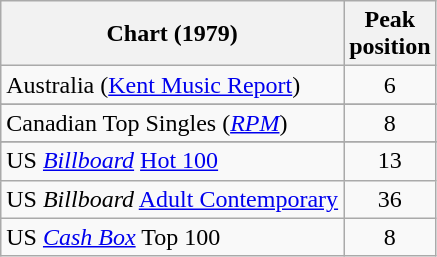<table class="wikitable sortable">
<tr>
<th>Chart (1979)</th>
<th>Peak<br>position</th>
</tr>
<tr>
<td>Australia (<a href='#'>Kent Music Report</a>)</td>
<td style="text-align:center;">6</td>
</tr>
<tr>
</tr>
<tr>
<td>Canadian Top Singles (<em><a href='#'>RPM</a></em>)</td>
<td style="text-align:center;">8</td>
</tr>
<tr>
</tr>
<tr>
</tr>
<tr>
</tr>
<tr>
<td>US <em><a href='#'>Billboard</a></em> <a href='#'>Hot 100</a></td>
<td style="text-align:center;">13</td>
</tr>
<tr>
<td>US <em>Billboard</em> <a href='#'>Adult Contemporary</a></td>
<td style="text-align:center;">36</td>
</tr>
<tr>
<td>US <em><a href='#'>Cash Box</a></em> Top 100 </td>
<td style="text-align:center;">8</td>
</tr>
</table>
